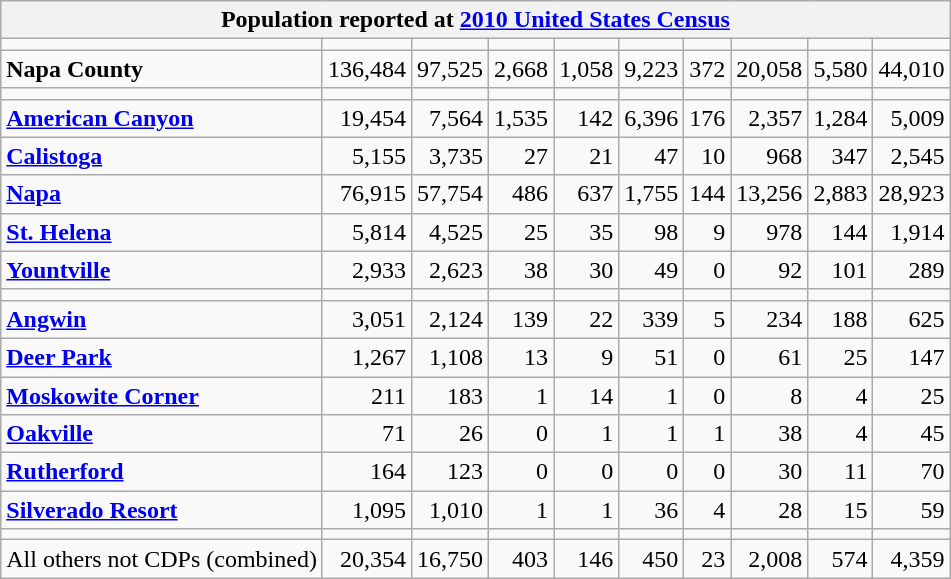<table class="wikitable collapsible collapsed">
<tr>
<th colspan=10>Population reported at <a href='#'>2010 United States Census</a></th>
</tr>
<tr>
<td></td>
<td></td>
<td></td>
<td></td>
<td></td>
<td></td>
<td></td>
<td></td>
<td></td>
<td></td>
</tr>
<tr>
<td><strong> Napa County</strong></td>
<td align="right">136,484</td>
<td align="right">97,525</td>
<td align="right">2,668</td>
<td align="right">1,058</td>
<td align="right">9,223</td>
<td align="right">372</td>
<td align="right">20,058</td>
<td align="right">5,580</td>
<td align="right">44,010</td>
</tr>
<tr>
<td></td>
<td></td>
<td></td>
<td></td>
<td></td>
<td></td>
<td></td>
<td></td>
<td></td>
<td></td>
</tr>
<tr>
<td><strong><a href='#'>American Canyon</a></strong></td>
<td align="right">19,454</td>
<td align="right">7,564</td>
<td align="right">1,535</td>
<td align="right">142</td>
<td align="right">6,396</td>
<td align="right">176</td>
<td align="right">2,357</td>
<td align="right">1,284</td>
<td align="right">5,009</td>
</tr>
<tr>
<td><strong><a href='#'>Calistoga</a></strong></td>
<td align="right">5,155</td>
<td align="right">3,735</td>
<td align="right">27</td>
<td align="right">21</td>
<td align="right">47</td>
<td align="right">10</td>
<td align="right">968</td>
<td align="right">347</td>
<td align="right">2,545</td>
</tr>
<tr>
<td><strong><a href='#'>Napa</a></strong></td>
<td align="right">76,915</td>
<td align="right">57,754</td>
<td align="right">486</td>
<td align="right">637</td>
<td align="right">1,755</td>
<td align="right">144</td>
<td align="right">13,256</td>
<td align="right">2,883</td>
<td align="right">28,923</td>
</tr>
<tr>
<td><strong><a href='#'>St. Helena</a></strong></td>
<td align="right">5,814</td>
<td align="right">4,525</td>
<td align="right">25</td>
<td align="right">35</td>
<td align="right">98</td>
<td align="right">9</td>
<td align="right">978</td>
<td align="right">144</td>
<td align="right">1,914</td>
</tr>
<tr>
<td><strong><a href='#'>Yountville</a></strong></td>
<td align="right">2,933</td>
<td align="right">2,623</td>
<td align="right">38</td>
<td align="right">30</td>
<td align="right">49</td>
<td align="right">0</td>
<td align="right">92</td>
<td align="right">101</td>
<td align="right">289</td>
</tr>
<tr>
<td></td>
<td></td>
<td></td>
<td></td>
<td></td>
<td></td>
<td></td>
<td></td>
<td></td>
<td></td>
</tr>
<tr>
<td><strong><a href='#'>Angwin</a></strong></td>
<td align="right">3,051</td>
<td align="right">2,124</td>
<td align="right">139</td>
<td align="right">22</td>
<td align="right">339</td>
<td align="right">5</td>
<td align="right">234</td>
<td align="right">188</td>
<td align="right">625</td>
</tr>
<tr>
<td><strong><a href='#'>Deer Park</a></strong></td>
<td align="right">1,267</td>
<td align="right">1,108</td>
<td align="right">13</td>
<td align="right">9</td>
<td align="right">51</td>
<td align="right">0</td>
<td align="right">61</td>
<td align="right">25</td>
<td align="right">147</td>
</tr>
<tr>
<td><strong><a href='#'>Moskowite Corner</a></strong></td>
<td align="right">211</td>
<td align="right">183</td>
<td align="right">1</td>
<td align="right">14</td>
<td align="right">1</td>
<td align="right">0</td>
<td align="right">8</td>
<td align="right">4</td>
<td align="right">25</td>
</tr>
<tr>
<td><strong><a href='#'>Oakville</a></strong></td>
<td align="right">71</td>
<td align="right">26</td>
<td align="right">0</td>
<td align="right">1</td>
<td align="right">1</td>
<td align="right">1</td>
<td align="right">38</td>
<td align="right">4</td>
<td align="right">45</td>
</tr>
<tr>
<td><strong><a href='#'>Rutherford</a></strong></td>
<td align="right">164</td>
<td align="right">123</td>
<td align="right">0</td>
<td align="right">0</td>
<td align="right">0</td>
<td align="right">0</td>
<td align="right">30</td>
<td align="right">11</td>
<td align="right">70</td>
</tr>
<tr>
<td><strong><a href='#'>Silverado Resort</a></strong></td>
<td align="right">1,095</td>
<td align="right">1,010</td>
<td align="right">1</td>
<td align="right">1</td>
<td align="right">36</td>
<td align="right">4</td>
<td align="right">28</td>
<td align="right">15</td>
<td align="right">59</td>
</tr>
<tr>
<td></td>
<td></td>
<td></td>
<td></td>
<td></td>
<td></td>
<td></td>
<td></td>
<td></td>
<td></td>
</tr>
<tr>
<td>All others not CDPs (combined)</td>
<td align="right">20,354</td>
<td align="right">16,750</td>
<td align="right">403</td>
<td align="right">146</td>
<td align="right">450</td>
<td align="right">23</td>
<td align="right">2,008</td>
<td align="right">574</td>
<td align="right">4,359</td>
</tr>
</table>
